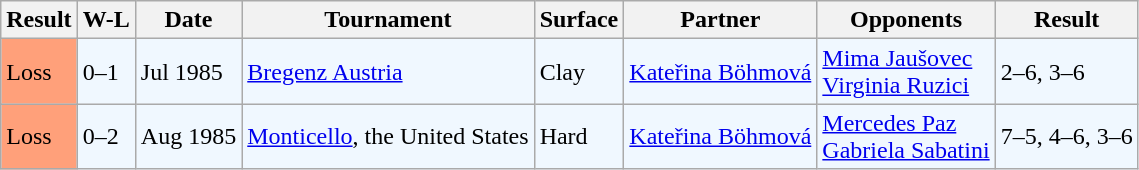<table class="sortable wikitable">
<tr>
<th>Result</th>
<th>W-L</th>
<th><strong>Date</strong></th>
<th><strong>Tournament</strong></th>
<th><strong>Surface</strong></th>
<th><strong>Partner</strong></th>
<th><strong>Opponents</strong></th>
<th><strong>Result</strong></th>
</tr>
<tr bgcolor=#f0f8ff>
<td style="background:#ffa07a;">Loss</td>
<td>0–1</td>
<td>Jul 1985</td>
<td><a href='#'>Bregenz Austria</a></td>
<td>Clay</td>
<td> <a href='#'>Kateřina Böhmová</a></td>
<td> <a href='#'>Mima Jaušovec</a> <br>  <a href='#'>Virginia Ruzici</a></td>
<td>2–6, 3–6</td>
</tr>
<tr bgcolor=#f0f8ff>
<td style="background:#ffa07a;">Loss</td>
<td>0–2</td>
<td>Aug 1985</td>
<td><a href='#'>Monticello</a>, the United States</td>
<td>Hard</td>
<td> <a href='#'>Kateřina Böhmová</a></td>
<td> <a href='#'>Mercedes Paz</a> <br>  <a href='#'>Gabriela Sabatini</a></td>
<td>7–5, 4–6, 3–6</td>
</tr>
</table>
